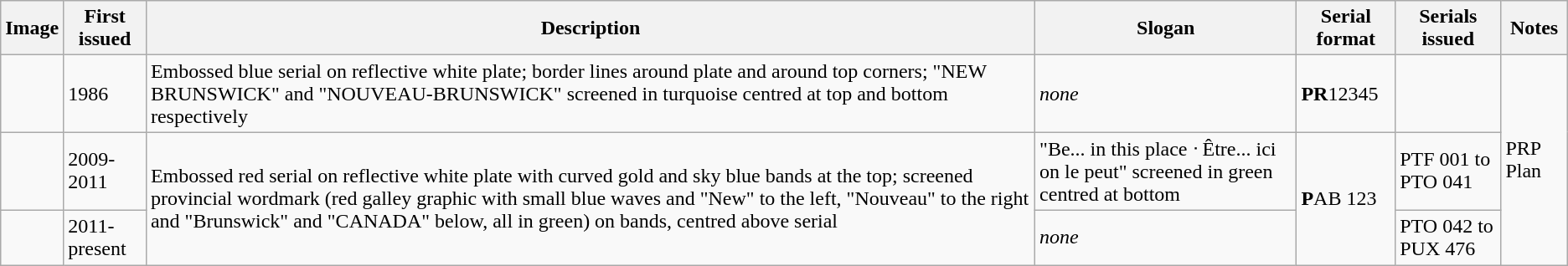<table class="wikitable">
<tr>
<th>Image</th>
<th>First issued</th>
<th>Description</th>
<th>Slogan</th>
<th>Serial format</th>
<th>Serials issued</th>
<th>Notes</th>
</tr>
<tr>
<td></td>
<td>1986</td>
<td>Embossed blue serial on reflective white plate; border lines around plate and around top corners; "NEW BRUNSWICK" and "NOUVEAU-BRUNSWICK" screened in turquoise centred at top and bottom respectively</td>
<td><em>none</em></td>
<td><strong>PR</strong>12345</td>
<td></td>
<td rowspan="3">PRP Plan</td>
</tr>
<tr>
<td></td>
<td>2009-2011</td>
<td rowspan="2">Embossed red serial on reflective white plate with curved gold and sky blue bands at the top; screened provincial wordmark (red galley graphic with small blue waves and "New" to the left, "Nouveau" to the right and "Brunswick" and "CANADA" below, all in green) on bands, centred above serial</td>
<td>"Be... in this place  ᐧ  Être... ici on le peut" screened in green centred at bottom</td>
<td rowspan="2"><strong>P</strong>AB 123</td>
<td>PTF 001 to PTO 041</td>
</tr>
<tr>
<td></td>
<td>2011-present</td>
<td><em>none</em></td>
<td>PTO 042 to PUX 476 </td>
</tr>
</table>
